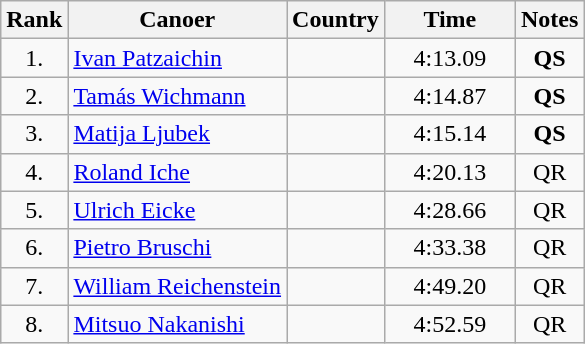<table class="wikitable sortable" style="text-align:center">
<tr>
<th>Rank</th>
<th>Canoer</th>
<th>Country</th>
<th>Time</th>
<th>Notes</th>
</tr>
<tr>
<td width=30>1.</td>
<td align=left athlete><a href='#'>Ivan Patzaichin</a></td>
<td align=left athlete></td>
<td width=80>4:13.09</td>
<td><strong>QS</strong></td>
</tr>
<tr>
<td>2.</td>
<td align=left athlete><a href='#'>Tamás Wichmann</a></td>
<td align=left athlete></td>
<td>4:14.87</td>
<td><strong>QS</strong></td>
</tr>
<tr>
<td>3.</td>
<td align=left athlete><a href='#'>Matija Ljubek</a></td>
<td align=left athlete></td>
<td>4:15.14</td>
<td><strong>QS</strong></td>
</tr>
<tr>
<td>4.</td>
<td align=left athlete><a href='#'>Roland Iche</a></td>
<td align=left athlete></td>
<td>4:20.13</td>
<td>QR</td>
</tr>
<tr>
<td>5.</td>
<td align=left athlete><a href='#'>Ulrich Eicke</a></td>
<td align=left athlete></td>
<td>4:28.66</td>
<td>QR</td>
</tr>
<tr>
<td>6.</td>
<td align=left athlete><a href='#'>Pietro Bruschi</a></td>
<td align=left athlete></td>
<td>4:33.38</td>
<td>QR</td>
</tr>
<tr>
<td>7.</td>
<td align=left athlete><a href='#'>William Reichenstein</a></td>
<td align=left athlete></td>
<td>4:49.20</td>
<td>QR</td>
</tr>
<tr>
<td>8.</td>
<td align=left athlete><a href='#'>Mitsuo Nakanishi</a></td>
<td align=left athlete></td>
<td>4:52.59</td>
<td>QR</td>
</tr>
</table>
